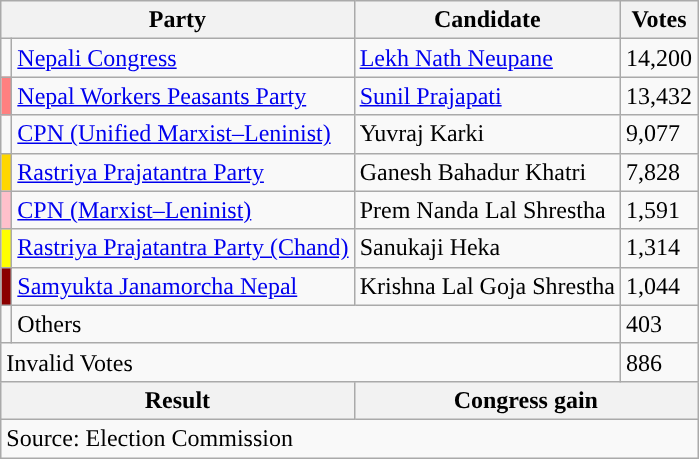<table class="wikitable">
<tr>
<th colspan="2">Party</th>
<th>Candidate</th>
<th>Votes</th>
</tr>
<tr>
<td style="background-color:"></td>
<td><a href='#'>Nepali Congress</a></td>
<td><a href='#'>Lekh Nath Neupane</a></td>
<td>14,200</td>
</tr>
<tr>
<td style="background-color:#FF8080"></td>
<td><a href='#'>Nepal Workers Peasants Party</a></td>
<td><a href='#'>Sunil Prajapati</a></td>
<td>13,432</td>
</tr>
<tr>
<td style="background-color:"></td>
<td><a href='#'>CPN (Unified Marxist–Leninist)</a></td>
<td>Yuvraj Karki</td>
<td>9,077</td>
</tr>
<tr>
<td style="background-color:gold"></td>
<td><a href='#'>Rastriya Prajatantra Party</a></td>
<td>Ganesh Bahadur Khatri</td>
<td>7,828</td>
</tr>
<tr>
<td style="background-color:pink"></td>
<td><a href='#'>CPN (Marxist–Leninist)</a></td>
<td>Prem Nanda Lal Shrestha</td>
<td>1,591</td>
</tr>
<tr>
<td style="background-color:yellow"></td>
<td><a href='#'>Rastriya Prajatantra Party (Chand)</a></td>
<td>Sanukaji Heka</td>
<td>1,314</td>
</tr>
<tr>
<td style="background-color:darkred"></td>
<td><a href='#'>Samyukta Janamorcha Nepal</a></td>
<td>Krishna Lal Goja Shrestha</td>
<td>1,044</td>
</tr>
<tr>
<td></td>
<td colspan="2">Others</td>
<td>403</td>
</tr>
<tr>
<td colspan="3">Invalid Votes</td>
<td>886</td>
</tr>
<tr>
<th colspan="2">Result</th>
<th colspan="2">Congress gain</th>
</tr>
<tr>
<td colspan="4">Source: Election Commission</td>
</tr>
</table>
